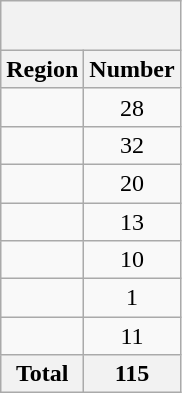<table class="wikitable sortable plainrowheaders floatright">
<tr>
<th colspan="2" style="padding:1em"></th>
</tr>
<tr>
<th scope="col">Region</th>
<th scope="col">Number</th>
</tr>
<tr>
<td scope="row"></td>
<td style="text-align:center">28</td>
</tr>
<tr>
<td scope="row" data-sort-value="Europe, Rest of"></td>
<td style="text-align:center">32</td>
</tr>
<tr>
<td scope="row" data-sort-value="America, North"></td>
<td style="text-align:center">20</td>
</tr>
<tr>
<td scope="row" data-sort-value="America, South"></td>
<td style="text-align:center">13</td>
</tr>
<tr>
<td scope="row"></td>
<td style="text-align:center">10</td>
</tr>
<tr>
<td scope="row"></td>
<td style="text-align:center">1</td>
</tr>
<tr>
<td scope="row"></td>
<td style="text-align:center">11</td>
</tr>
<tr>
<th style="text-align:center">Total</th>
<th>115</th>
</tr>
</table>
